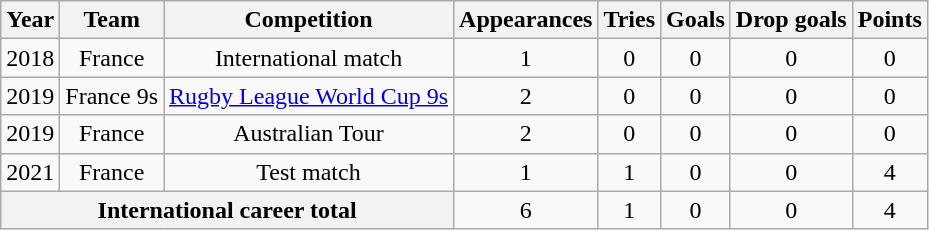<table class=wikitable style="text-align: center;">
<tr>
<th>Year</th>
<th>Team</th>
<th>Competition</th>
<th>Appearances</th>
<th>Tries</th>
<th>Goals</th>
<th>Drop goals</th>
<th>Points</th>
</tr>
<tr>
<td>2018</td>
<td>France</td>
<td>International match</td>
<td>1</td>
<td>0</td>
<td>0</td>
<td>0</td>
<td>0</td>
</tr>
<tr>
<td>2019</td>
<td>France 9s</td>
<td><a href='#'>Rugby League World Cup 9s</a></td>
<td>2</td>
<td>0</td>
<td>0</td>
<td>0</td>
<td>0</td>
</tr>
<tr>
<td>2019</td>
<td>France</td>
<td>Australian Tour</td>
<td>2</td>
<td>0</td>
<td>0</td>
<td>0</td>
<td>0</td>
</tr>
<tr>
<td>2021</td>
<td>France</td>
<td>Test match</td>
<td>1</td>
<td>1</td>
<td>0</td>
<td>0</td>
<td>4</td>
</tr>
<tr>
<th colspan=3>International career total</th>
<td>6</td>
<td>1</td>
<td>0</td>
<td>0</td>
<td>4</td>
</tr>
</table>
